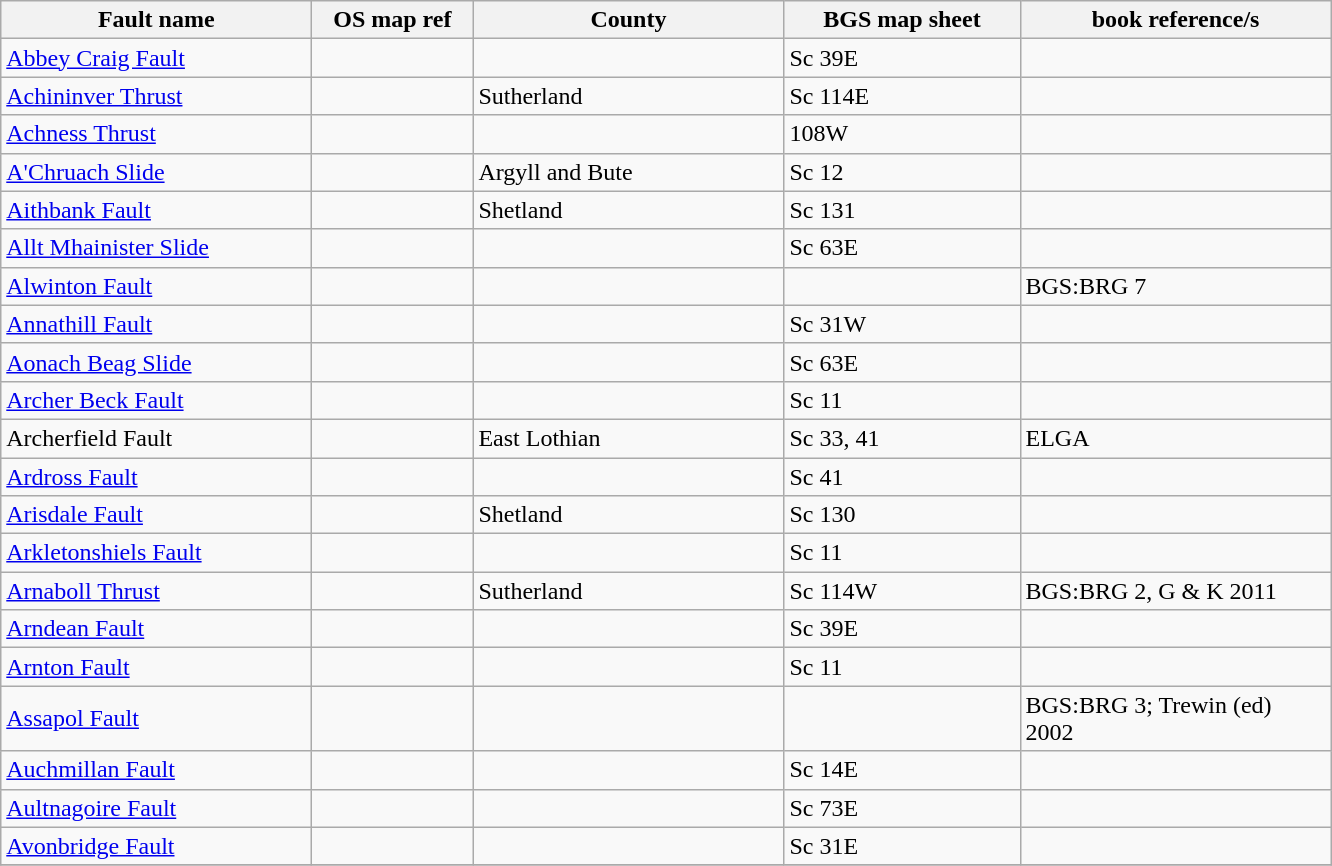<table class="wikitable">
<tr>
<th width="200pt">Fault name</th>
<th width="100pt">OS map ref</th>
<th width="200pt">County</th>
<th width="150pt">BGS map sheet</th>
<th width="200pt">book reference/s</th>
</tr>
<tr>
<td><a href='#'>Abbey Craig Fault</a></td>
<td></td>
<td></td>
<td>Sc 39E</td>
<td></td>
</tr>
<tr>
<td><a href='#'>Achininver Thrust</a></td>
<td></td>
<td>Sutherland</td>
<td>Sc 114E</td>
<td></td>
</tr>
<tr>
<td><a href='#'>Achness Thrust</a></td>
<td></td>
<td></td>
<td>108W</td>
<td></td>
</tr>
<tr>
<td><a href='#'>A'Chruach Slide</a></td>
<td></td>
<td>Argyll and Bute</td>
<td>Sc 12</td>
<td></td>
</tr>
<tr>
<td><a href='#'>Aithbank Fault</a></td>
<td></td>
<td>Shetland</td>
<td>Sc 131</td>
<td></td>
</tr>
<tr>
<td><a href='#'>Allt Mhainister Slide</a></td>
<td></td>
<td></td>
<td>Sc 63E</td>
<td></td>
</tr>
<tr>
<td><a href='#'>Alwinton Fault</a></td>
<td></td>
<td></td>
<td></td>
<td>BGS:BRG 7</td>
</tr>
<tr>
<td><a href='#'>Annathill Fault</a></td>
<td></td>
<td></td>
<td>Sc 31W</td>
<td></td>
</tr>
<tr>
<td><a href='#'>Aonach Beag Slide</a></td>
<td></td>
<td></td>
<td>Sc 63E</td>
<td></td>
</tr>
<tr>
<td><a href='#'>Archer Beck Fault</a></td>
<td></td>
<td></td>
<td>Sc 11</td>
<td></td>
</tr>
<tr>
<td>Archerfield Fault</td>
<td></td>
<td>East Lothian</td>
<td>Sc 33, 41</td>
<td>ELGA</td>
</tr>
<tr>
<td><a href='#'>Ardross Fault</a></td>
<td></td>
<td></td>
<td>Sc 41</td>
<td></td>
</tr>
<tr>
<td><a href='#'>Arisdale Fault</a></td>
<td></td>
<td>Shetland</td>
<td>Sc 130</td>
<td></td>
</tr>
<tr>
<td><a href='#'>Arkletonshiels Fault</a></td>
<td></td>
<td></td>
<td>Sc 11</td>
<td></td>
</tr>
<tr>
<td><a href='#'>Arnaboll Thrust</a></td>
<td></td>
<td>Sutherland</td>
<td>Sc 114W</td>
<td>BGS:BRG 2, G & K 2011</td>
</tr>
<tr>
<td><a href='#'>Arndean Fault</a></td>
<td></td>
<td></td>
<td>Sc 39E</td>
<td></td>
</tr>
<tr>
<td><a href='#'>Arnton Fault</a></td>
<td></td>
<td></td>
<td>Sc 11</td>
<td></td>
</tr>
<tr>
<td><a href='#'>Assapol Fault</a></td>
<td></td>
<td></td>
<td></td>
<td>BGS:BRG 3; Trewin (ed) 2002</td>
</tr>
<tr>
<td><a href='#'>Auchmillan Fault</a></td>
<td></td>
<td></td>
<td>Sc 14E</td>
<td></td>
</tr>
<tr>
<td><a href='#'>Aultnagoire Fault</a></td>
<td></td>
<td></td>
<td>Sc 73E</td>
<td></td>
</tr>
<tr>
<td><a href='#'>Avonbridge Fault</a></td>
<td></td>
<td></td>
<td>Sc 31E</td>
<td></td>
</tr>
<tr>
</tr>
</table>
